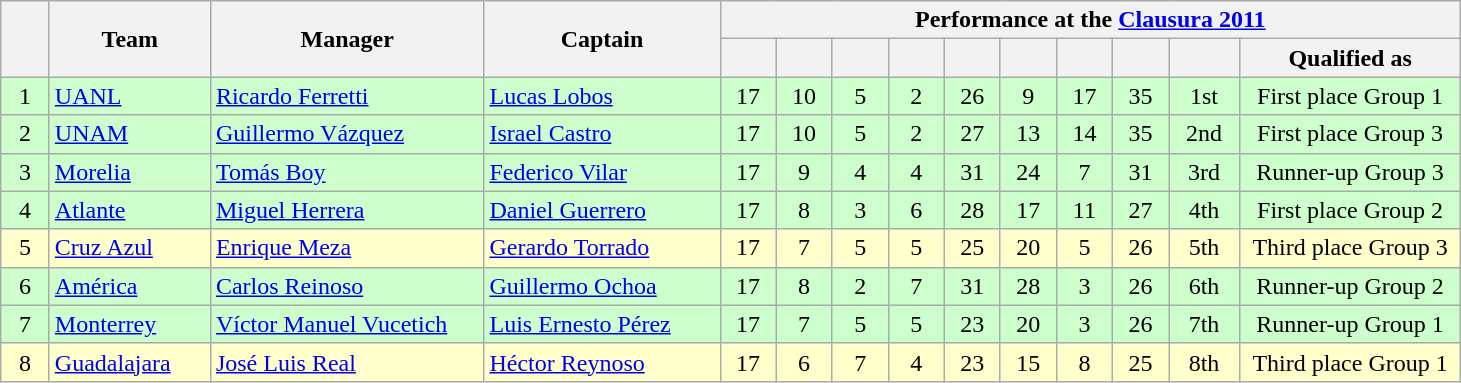<table class="wikitable" style="text-align: center;">
<tr>
<th width=25; rowspan=2></th>
<th width=100; rowspan=2>Team</th>
<th width=175; rowspan=2>Manager</th>
<th width=150; rowspan=2>Captain</th>
<th colspan=10>Performance at the <a href='#'>Clausura 2011</a></th>
</tr>
<tr>
<th width=30></th>
<th width=30></th>
<th width=30></th>
<th width=30></th>
<th width=30></th>
<th width=30></th>
<th width=30></th>
<th width=30></th>
<th width=40></th>
<th width=140>Qualified as</th>
</tr>
<tr style="background:#ccffcc;">
<td>1</td>
<td style="text-align: left;"><a href='#'>UANL</a></td>
<td style="text-align: left;"> <a href='#'>Ricardo Ferretti</a></td>
<td style="text-align: left;"> <a href='#'>Lucas Lobos</a></td>
<td>17</td>
<td>10</td>
<td>5</td>
<td>2</td>
<td>26</td>
<td>9</td>
<td>17</td>
<td>35</td>
<td>1st</td>
<td>First place Group 1</td>
</tr>
<tr style="background:#ccffcc;">
<td>2</td>
<td style="text-align: left;"><a href='#'>UNAM</a></td>
<td style="text-align: left;"> <a href='#'>Guillermo Vázquez</a></td>
<td style="text-align: left;"> <a href='#'>Israel Castro</a></td>
<td>17</td>
<td>10</td>
<td>5</td>
<td>2</td>
<td>27</td>
<td>13</td>
<td>14</td>
<td>35</td>
<td>2nd</td>
<td>First place Group 3</td>
</tr>
<tr style="background:#ccffcc;">
<td>3</td>
<td style="text-align: left;"><a href='#'>Morelia</a></td>
<td style="text-align: left;"> <a href='#'>Tomás Boy</a></td>
<td style="text-align: left;"> <a href='#'>Federico Vilar</a></td>
<td>17</td>
<td>9</td>
<td>4</td>
<td>4</td>
<td>31</td>
<td>24</td>
<td>7</td>
<td>31</td>
<td>3rd</td>
<td>Runner-up Group 3</td>
</tr>
<tr style="background:#ccffcc;">
<td>4</td>
<td style="text-align: left;"><a href='#'>Atlante</a></td>
<td style="text-align: left;"> <a href='#'>Miguel Herrera</a></td>
<td style="text-align: left;"> <a href='#'>Daniel Guerrero</a></td>
<td>17</td>
<td>8</td>
<td>3</td>
<td>6</td>
<td>28</td>
<td>17</td>
<td>11</td>
<td>27</td>
<td>4th</td>
<td>First place Group 2</td>
</tr>
<tr style="background:#ffffcc;">
<td>5</td>
<td style="text-align: left;"><a href='#'>Cruz Azul</a></td>
<td style="text-align: left;"> <a href='#'>Enrique Meza</a></td>
<td style="text-align: left;"> <a href='#'>Gerardo Torrado</a></td>
<td>17</td>
<td>7</td>
<td>5</td>
<td>5</td>
<td>25</td>
<td>20</td>
<td>5</td>
<td>26</td>
<td>5th</td>
<td>Third place Group 3</td>
</tr>
<tr style="background:#ccffcc;">
<td>6</td>
<td style="text-align: left;"><a href='#'>América</a></td>
<td style="text-align: left;"> <a href='#'>Carlos Reinoso</a></td>
<td style="text-align: left;"> <a href='#'>Guillermo Ochoa</a></td>
<td>17</td>
<td>8</td>
<td>2</td>
<td>7</td>
<td>31</td>
<td>28</td>
<td>3</td>
<td>26</td>
<td>6th</td>
<td>Runner-up Group 2</td>
</tr>
<tr style="background:#ccffcc;">
<td>7</td>
<td style="text-align: left;"><a href='#'>Monterrey</a></td>
<td style="text-align: left;"> <a href='#'>Víctor Manuel Vucetich</a></td>
<td style="text-align: left;"> <a href='#'>Luis Ernesto Pérez</a></td>
<td>17</td>
<td>7</td>
<td>5</td>
<td>5</td>
<td>23</td>
<td>20</td>
<td>3</td>
<td>26</td>
<td>7th</td>
<td>Runner-up Group 1</td>
</tr>
<tr style="background:#ffffcc;">
<td>8</td>
<td style="text-align: left;"><a href='#'>Guadalajara</a></td>
<td style="text-align: left;"> <a href='#'>José Luis Real</a></td>
<td style="text-align: left;"> <a href='#'>Héctor Reynoso</a></td>
<td>17</td>
<td>6</td>
<td>7</td>
<td>4</td>
<td>23</td>
<td>15</td>
<td>8</td>
<td>25</td>
<td>8th</td>
<td>Third place Group 1</td>
</tr>
</table>
